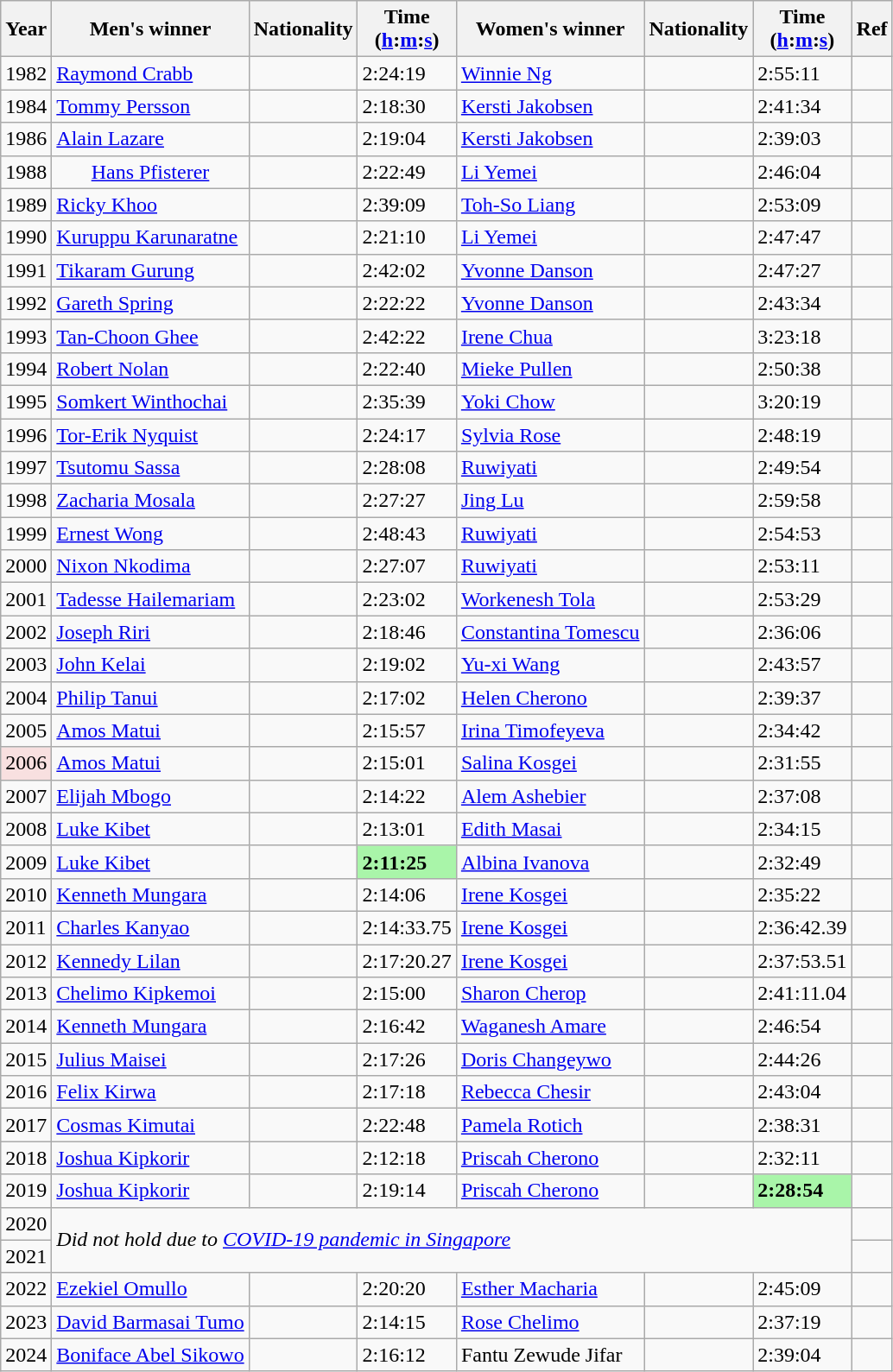<table class="wikitable sortable">
<tr>
<th>Year</th>
<th>Men's winner</th>
<th>Nationality</th>
<th>Time<br>(<a href='#'>h</a>:<a href='#'>m</a>:<a href='#'>s</a>)</th>
<th>Women's winner</th>
<th>Nationality</th>
<th>Time<br>(<a href='#'>h</a>:<a href='#'>m</a>:<a href='#'>s</a>)</th>
<th>Ref</th>
</tr>
<tr>
<td>1982</td>
<td><a href='#'>Raymond Crabb</a></td>
<td></td>
<td>2:24:19</td>
<td><a href='#'>Winnie Ng</a></td>
<td></td>
<td>2:55:11</td>
<td></td>
</tr>
<tr>
<td>1984</td>
<td><a href='#'>Tommy Persson</a></td>
<td></td>
<td>2:18:30</td>
<td><a href='#'>Kersti Jakobsen</a></td>
<td></td>
<td>2:41:34</td>
<td></td>
</tr>
<tr>
<td>1986</td>
<td><a href='#'>Alain Lazare</a></td>
<td></td>
<td>2:19:04</td>
<td><a href='#'>Kersti Jakobsen</a></td>
<td></td>
<td>2:39:03</td>
<td></td>
</tr>
<tr>
<td>1988</td>
<td align="center"><a href='#'>Hans Pfisterer</a></td>
<td></td>
<td>2:22:49</td>
<td><a href='#'>Li Yemei</a></td>
<td></td>
<td>2:46:04</td>
<td></td>
</tr>
<tr>
<td>1989</td>
<td><a href='#'>Ricky Khoo</a></td>
<td></td>
<td>2:39:09</td>
<td><a href='#'>Toh-So Liang</a></td>
<td></td>
<td>2:53:09</td>
<td></td>
</tr>
<tr>
<td>1990</td>
<td><a href='#'>Kuruppu Karunaratne</a></td>
<td></td>
<td>2:21:10</td>
<td><a href='#'>Li Yemei</a></td>
<td></td>
<td>2:47:47</td>
<td></td>
</tr>
<tr>
<td>1991</td>
<td><a href='#'>Tikaram Gurung</a></td>
<td></td>
<td>2:42:02</td>
<td><a href='#'>Yvonne Danson</a></td>
<td></td>
<td>2:47:27</td>
<td></td>
</tr>
<tr>
<td>1992</td>
<td><a href='#'>Gareth Spring</a></td>
<td></td>
<td>2:22:22</td>
<td><a href='#'>Yvonne Danson</a></td>
<td></td>
<td>2:43:34</td>
<td></td>
</tr>
<tr>
<td>1993</td>
<td><a href='#'>Tan-Choon Ghee</a></td>
<td></td>
<td>2:42:22</td>
<td><a href='#'>Irene Chua</a></td>
<td></td>
<td>3:23:18</td>
<td></td>
</tr>
<tr>
<td>1994</td>
<td><a href='#'>Robert Nolan</a></td>
<td></td>
<td>2:22:40</td>
<td><a href='#'>Mieke Pullen</a></td>
<td></td>
<td>2:50:38</td>
<td></td>
</tr>
<tr>
<td>1995</td>
<td><a href='#'>Somkert Winthochai</a></td>
<td></td>
<td>2:35:39</td>
<td><a href='#'>Yoki Chow</a></td>
<td></td>
<td>3:20:19</td>
<td></td>
</tr>
<tr>
<td>1996</td>
<td><a href='#'>Tor-Erik Nyquist</a></td>
<td></td>
<td>2:24:17</td>
<td><a href='#'>Sylvia Rose</a></td>
<td></td>
<td>2:48:19</td>
<td></td>
</tr>
<tr>
<td>1997</td>
<td><a href='#'>Tsutomu Sassa</a></td>
<td></td>
<td>2:28:08</td>
<td><a href='#'>Ruwiyati</a></td>
<td></td>
<td>2:49:54</td>
<td></td>
</tr>
<tr>
<td>1998</td>
<td><a href='#'>Zacharia Mosala</a></td>
<td></td>
<td>2:27:27</td>
<td><a href='#'>Jing Lu</a></td>
<td></td>
<td>2:59:58</td>
<td></td>
</tr>
<tr>
<td>1999</td>
<td><a href='#'>Ernest Wong</a></td>
<td></td>
<td>2:48:43</td>
<td><a href='#'>Ruwiyati</a></td>
<td></td>
<td>2:54:53</td>
<td></td>
</tr>
<tr>
<td>2000</td>
<td><a href='#'>Nixon Nkodima</a></td>
<td></td>
<td>2:27:07</td>
<td><a href='#'>Ruwiyati</a></td>
<td></td>
<td>2:53:11</td>
<td></td>
</tr>
<tr>
<td>2001</td>
<td><a href='#'>Tadesse Hailemariam</a></td>
<td></td>
<td>2:23:02</td>
<td><a href='#'>Workenesh Tola</a></td>
<td></td>
<td>2:53:29</td>
<td></td>
</tr>
<tr>
<td>2002</td>
<td><a href='#'>Joseph Riri</a></td>
<td></td>
<td>2:18:46</td>
<td><a href='#'>Constantina Tomescu</a></td>
<td></td>
<td>2:36:06</td>
<td></td>
</tr>
<tr>
<td>2003</td>
<td><a href='#'>John Kelai</a></td>
<td></td>
<td>2:19:02</td>
<td><a href='#'>Yu-xi Wang</a></td>
<td></td>
<td>2:43:57</td>
<td></td>
</tr>
<tr>
<td>2004</td>
<td><a href='#'>Philip Tanui</a></td>
<td></td>
<td>2:17:02</td>
<td><a href='#'>Helen Cherono</a></td>
<td></td>
<td>2:39:37</td>
<td></td>
</tr>
<tr>
<td>2005</td>
<td><a href='#'>Amos Matui</a></td>
<td></td>
<td>2:15:57</td>
<td><a href='#'>Irina Timofeyeva</a></td>
<td></td>
<td>2:34:42</td>
<td></td>
</tr>
<tr>
<td bgcolor="#F8E0E0">2006</td>
<td><a href='#'>Amos Matui</a></td>
<td></td>
<td>2:15:01</td>
<td><a href='#'>Salina Kosgei</a></td>
<td></td>
<td>2:31:55</td>
<td></td>
</tr>
<tr>
<td>2007</td>
<td><a href='#'>Elijah Mbogo</a></td>
<td></td>
<td>2:14:22</td>
<td><a href='#'>Alem Ashebier</a></td>
<td></td>
<td>2:37:08</td>
<td></td>
</tr>
<tr>
<td>2008</td>
<td><a href='#'>Luke Kibet</a></td>
<td></td>
<td>2:13:01</td>
<td><a href='#'>Edith Masai</a></td>
<td></td>
<td>2:34:15</td>
<td></td>
</tr>
<tr>
<td>2009</td>
<td><a href='#'>Luke Kibet</a></td>
<td></td>
<td bgcolor="#A9F5A9"><strong>2:11:25</strong></td>
<td><a href='#'>Albina Ivanova</a></td>
<td></td>
<td>2:32:49</td>
<td></td>
</tr>
<tr>
<td>2010</td>
<td><a href='#'>Kenneth Mungara</a></td>
<td></td>
<td>2:14:06</td>
<td><a href='#'>Irene Kosgei</a></td>
<td></td>
<td>2:35:22</td>
<td></td>
</tr>
<tr>
<td>2011</td>
<td><a href='#'>Charles Kanyao</a></td>
<td></td>
<td>2:14:33.75</td>
<td><a href='#'>Irene Kosgei</a></td>
<td></td>
<td>2:36:42.39</td>
<td></td>
</tr>
<tr>
<td>2012</td>
<td><a href='#'>Kennedy Lilan</a></td>
<td></td>
<td>2:17:20.27</td>
<td><a href='#'>Irene Kosgei</a></td>
<td></td>
<td>2:37:53.51</td>
<td></td>
</tr>
<tr>
<td>2013</td>
<td><a href='#'>Chelimo Kipkemoi</a></td>
<td></td>
<td>2:15:00</td>
<td><a href='#'>Sharon Cherop</a></td>
<td></td>
<td>2:41:11.04</td>
<td></td>
</tr>
<tr>
<td>2014</td>
<td><a href='#'>Kenneth Mungara</a></td>
<td></td>
<td>2:16:42</td>
<td><a href='#'>Waganesh Amare</a></td>
<td></td>
<td>2:46:54</td>
<td></td>
</tr>
<tr>
<td>2015</td>
<td><a href='#'>Julius Maisei</a></td>
<td></td>
<td>2:17:26</td>
<td><a href='#'>Doris Changeywo</a></td>
<td></td>
<td>2:44:26</td>
<td></td>
</tr>
<tr>
<td>2016</td>
<td><a href='#'>Felix Kirwa</a></td>
<td></td>
<td>2:17:18</td>
<td><a href='#'>Rebecca Chesir</a></td>
<td></td>
<td>2:43:04</td>
<td></td>
</tr>
<tr>
<td>2017</td>
<td><a href='#'>Cosmas Kimutai</a></td>
<td></td>
<td>2:22:48</td>
<td><a href='#'>Pamela Rotich</a></td>
<td></td>
<td>2:38:31</td>
<td></td>
</tr>
<tr>
<td>2018</td>
<td><a href='#'>Joshua Kipkorir</a></td>
<td></td>
<td>2:12:18</td>
<td><a href='#'>Priscah Cherono</a></td>
<td></td>
<td>2:32:11</td>
<td></td>
</tr>
<tr>
<td>2019</td>
<td><a href='#'>Joshua Kipkorir</a></td>
<td></td>
<td>2:19:14</td>
<td><a href='#'>Priscah Cherono</a></td>
<td></td>
<td bgcolor="#A9F5A9"><strong>2:28:54</strong></td>
<td></td>
</tr>
<tr>
<td>2020</td>
<td colspan="6" rowspan="2"><em>Did not hold due to <a href='#'>COVID-19 pandemic in Singapore</a></em></td>
<td></td>
</tr>
<tr>
<td>2021</td>
<td></td>
</tr>
<tr>
<td>2022</td>
<td><a href='#'>Ezekiel Omullo</a></td>
<td></td>
<td>2:20:20</td>
<td><a href='#'>Esther Macharia</a></td>
<td></td>
<td>2:45:09</td>
<td></td>
</tr>
<tr>
<td>2023</td>
<td><a href='#'>David Barmasai Tumo</a></td>
<td></td>
<td>2:14:15</td>
<td><a href='#'>Rose Chelimo</a></td>
<td></td>
<td>2:37:19</td>
<td></td>
</tr>
<tr>
<td>2024</td>
<td><a href='#'>Boniface Abel Sikowo</a></td>
<td></td>
<td>2:16:12</td>
<td>Fantu Zewude Jifar</td>
<td></td>
<td>2:39:04</td>
<td></td>
</tr>
</table>
